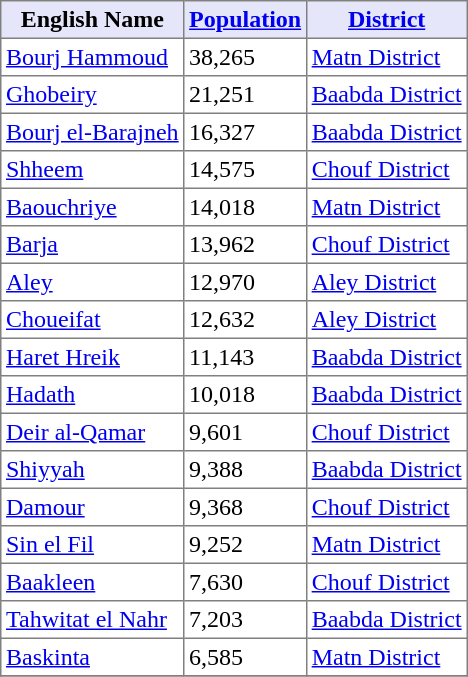<table class="toccolours sortable" border="1" cellpadding="3" style="border-collapse:collapse">
<tr bgcolor=#E6E6FA>
<th>English Name</th>
<th><a href='#'>Population</a></th>
<th><a href='#'>District</a></th>
</tr>
<tr>
<td><a href='#'>Bourj Hammoud</a></td>
<td>38,265</td>
<td><a href='#'>Matn District</a></td>
</tr>
<tr>
<td><a href='#'>Ghobeiry</a></td>
<td>21,251</td>
<td><a href='#'>Baabda District</a></td>
</tr>
<tr>
<td><a href='#'>Bourj el-Barajneh</a></td>
<td>16,327</td>
<td><a href='#'>Baabda District</a></td>
</tr>
<tr>
<td><a href='#'>Shheem</a></td>
<td>14,575</td>
<td><a href='#'>Chouf District</a></td>
</tr>
<tr>
<td><a href='#'>Baouchriye</a></td>
<td>14,018</td>
<td><a href='#'>Matn District</a></td>
</tr>
<tr>
<td><a href='#'>Barja</a></td>
<td>13,962</td>
<td><a href='#'>Chouf District</a></td>
</tr>
<tr>
<td><a href='#'>Aley</a></td>
<td>12,970</td>
<td><a href='#'>Aley District</a></td>
</tr>
<tr>
<td><a href='#'>Choueifat</a></td>
<td>12,632</td>
<td><a href='#'>Aley District</a></td>
</tr>
<tr>
<td><a href='#'>Haret Hreik</a></td>
<td>11,143</td>
<td><a href='#'>Baabda District</a></td>
</tr>
<tr>
<td><a href='#'>Hadath</a></td>
<td>10,018</td>
<td><a href='#'>Baabda District</a></td>
</tr>
<tr>
<td><a href='#'>Deir al-Qamar</a></td>
<td>9,601</td>
<td><a href='#'>Chouf District</a></td>
</tr>
<tr>
<td><a href='#'>Shiyyah</a></td>
<td>9,388</td>
<td><a href='#'>Baabda District</a></td>
</tr>
<tr>
<td><a href='#'>Damour</a></td>
<td>9,368</td>
<td><a href='#'>Chouf District</a></td>
</tr>
<tr>
<td><a href='#'>Sin el Fil</a></td>
<td>9,252</td>
<td><a href='#'>Matn District</a></td>
</tr>
<tr>
<td><a href='#'>Baakleen</a></td>
<td>7,630</td>
<td><a href='#'>Chouf District</a></td>
</tr>
<tr>
<td><a href='#'>Tahwitat el Nahr</a></td>
<td>7,203</td>
<td><a href='#'>Baabda District</a></td>
</tr>
<tr>
<td><a href='#'>Baskinta</a></td>
<td>6,585</td>
<td><a href='#'>Matn District</a></td>
</tr>
<tr>
</tr>
</table>
